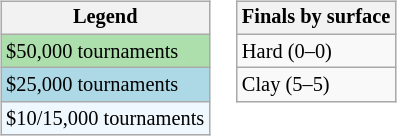<table>
<tr valign=top>
<td><br><table class=wikitable style="font-size:85%">
<tr>
<th>Legend</th>
</tr>
<tr style="background:#addfad;">
<td>$50,000 tournaments</td>
</tr>
<tr style="background:lightblue;">
<td>$25,000 tournaments</td>
</tr>
<tr style="background:#f0f8ff;">
<td>$10/15,000 tournaments</td>
</tr>
</table>
</td>
<td><br><table class=wikitable style="font-size:85%">
<tr>
<th>Finals by surface</th>
</tr>
<tr>
<td>Hard (0–0)</td>
</tr>
<tr>
<td>Clay (5–5)</td>
</tr>
</table>
</td>
</tr>
</table>
